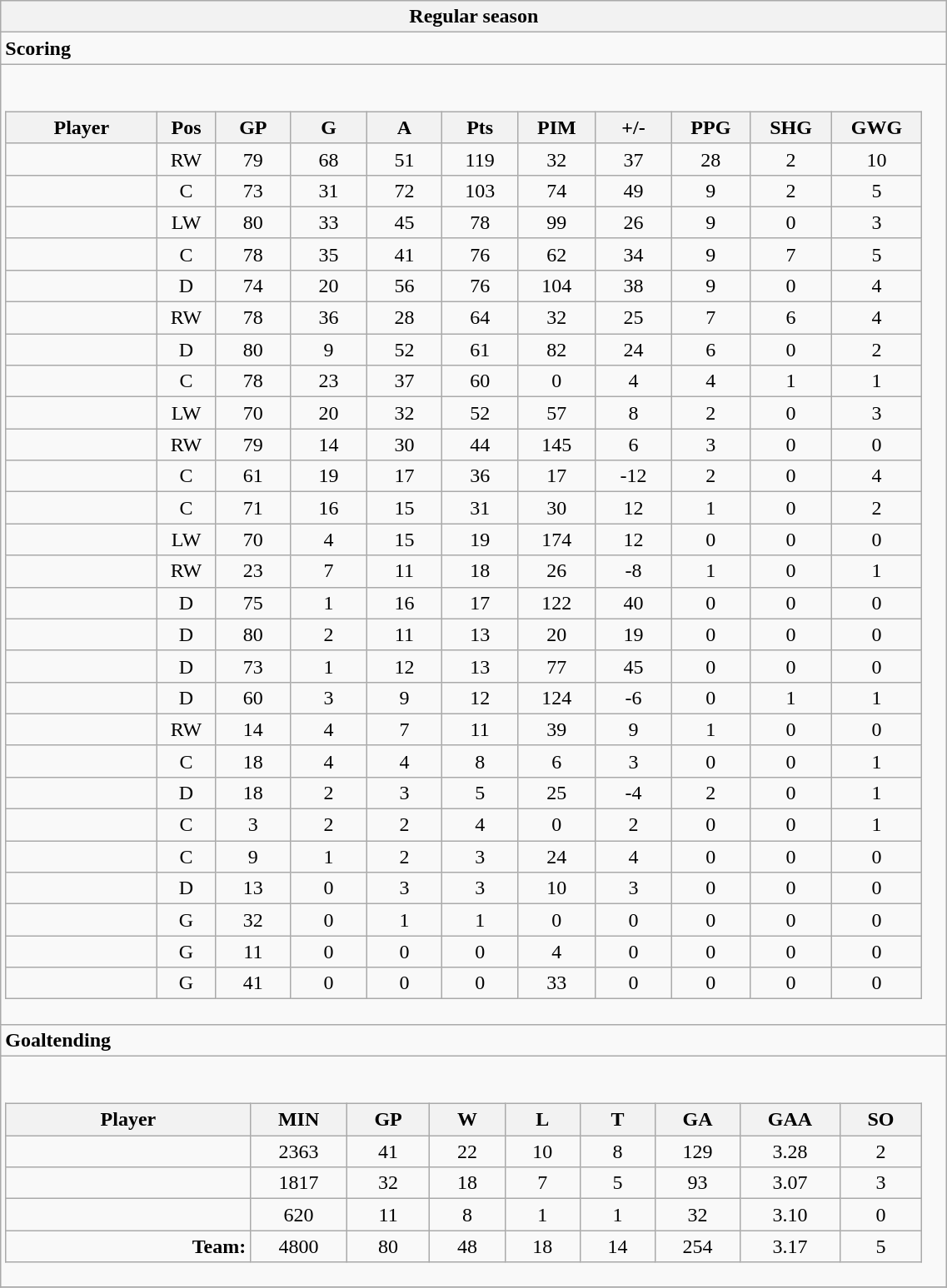<table class="wikitable collapsible" width="60%" border="1">
<tr>
<th>Regular season</th>
</tr>
<tr>
<td class="tocccolors"><strong>Scoring</strong></td>
</tr>
<tr>
<td><br><table class="wikitable sortable">
<tr ALIGN="center">
<th bgcolor="#DDDDFF" width="10%">Player</th>
<th bgcolor="#DDDDFF" width="3%" title="Position">Pos</th>
<th bgcolor="#DDDDFF" width="5%" title="Games played">GP</th>
<th bgcolor="#DDDDFF" width="5%" title="Goals">G</th>
<th bgcolor="#DDDDFF" width="5%" title="Assists">A</th>
<th bgcolor="#DDDDFF" width="5%" title="Points">Pts</th>
<th bgcolor="#DDDDFF" width="5%" title="Penalties in Minutes">PIM</th>
<th bgcolor="#DDDDFF" width="5%" title="Plus/minus">+/-</th>
<th bgcolor="#DDDDFF" width="5%" title="Power play goals">PPG</th>
<th bgcolor="#DDDDFF" width="5%" title="Short-handed goals">SHG</th>
<th bgcolor="#DDDDFF" width="5%" title="Game-winning goals">GWG</th>
</tr>
<tr align="center">
<td align="right"></td>
<td>RW</td>
<td>79</td>
<td>68</td>
<td>51</td>
<td>119</td>
<td>32</td>
<td>37</td>
<td>28</td>
<td>2</td>
<td>10</td>
</tr>
<tr align="center">
<td align="right"></td>
<td>C</td>
<td>73</td>
<td>31</td>
<td>72</td>
<td>103</td>
<td>74</td>
<td>49</td>
<td>9</td>
<td>2</td>
<td>5</td>
</tr>
<tr align="center">
<td align="right"></td>
<td>LW</td>
<td>80</td>
<td>33</td>
<td>45</td>
<td>78</td>
<td>99</td>
<td>26</td>
<td>9</td>
<td>0</td>
<td>3</td>
</tr>
<tr align="center">
<td align="right"></td>
<td>C</td>
<td>78</td>
<td>35</td>
<td>41</td>
<td>76</td>
<td>62</td>
<td>34</td>
<td>9</td>
<td>7</td>
<td>5</td>
</tr>
<tr align="center">
<td align="right"></td>
<td>D</td>
<td>74</td>
<td>20</td>
<td>56</td>
<td>76</td>
<td>104</td>
<td>38</td>
<td>9</td>
<td>0</td>
<td>4</td>
</tr>
<tr align="center">
<td align="right"></td>
<td>RW</td>
<td>78</td>
<td>36</td>
<td>28</td>
<td>64</td>
<td>32</td>
<td>25</td>
<td>7</td>
<td>6</td>
<td>4</td>
</tr>
<tr align="center">
<td align="right"></td>
<td>D</td>
<td>80</td>
<td>9</td>
<td>52</td>
<td>61</td>
<td>82</td>
<td>24</td>
<td>6</td>
<td>0</td>
<td>2</td>
</tr>
<tr align="center">
<td align="right"></td>
<td>C</td>
<td>78</td>
<td>23</td>
<td>37</td>
<td>60</td>
<td>0</td>
<td>4</td>
<td>4</td>
<td>1</td>
<td>1</td>
</tr>
<tr align="center">
<td align="right"></td>
<td>LW</td>
<td>70</td>
<td>20</td>
<td>32</td>
<td>52</td>
<td>57</td>
<td>8</td>
<td>2</td>
<td>0</td>
<td>3</td>
</tr>
<tr align="center">
<td align="right"></td>
<td>RW</td>
<td>79</td>
<td>14</td>
<td>30</td>
<td>44</td>
<td>145</td>
<td>6</td>
<td>3</td>
<td>0</td>
<td>0</td>
</tr>
<tr align="center">
<td align="right"></td>
<td>C</td>
<td>61</td>
<td>19</td>
<td>17</td>
<td>36</td>
<td>17</td>
<td>-12</td>
<td>2</td>
<td>0</td>
<td>4</td>
</tr>
<tr align="center">
<td align="right"></td>
<td>C</td>
<td>71</td>
<td>16</td>
<td>15</td>
<td>31</td>
<td>30</td>
<td>12</td>
<td>1</td>
<td>0</td>
<td>2</td>
</tr>
<tr align="center">
<td align="right"></td>
<td>LW</td>
<td>70</td>
<td>4</td>
<td>15</td>
<td>19</td>
<td>174</td>
<td>12</td>
<td>0</td>
<td>0</td>
<td>0</td>
</tr>
<tr align="center">
<td align="right"></td>
<td>RW</td>
<td>23</td>
<td>7</td>
<td>11</td>
<td>18</td>
<td>26</td>
<td>-8</td>
<td>1</td>
<td>0</td>
<td>1</td>
</tr>
<tr align="center">
<td align="right"></td>
<td>D</td>
<td>75</td>
<td>1</td>
<td>16</td>
<td>17</td>
<td>122</td>
<td>40</td>
<td>0</td>
<td>0</td>
<td>0</td>
</tr>
<tr align="center">
<td align="right"></td>
<td>D</td>
<td>80</td>
<td>2</td>
<td>11</td>
<td>13</td>
<td>20</td>
<td>19</td>
<td>0</td>
<td>0</td>
<td>0</td>
</tr>
<tr align="center">
<td align="right"></td>
<td>D</td>
<td>73</td>
<td>1</td>
<td>12</td>
<td>13</td>
<td>77</td>
<td>45</td>
<td>0</td>
<td>0</td>
<td>0</td>
</tr>
<tr align="center">
<td align="right"></td>
<td>D</td>
<td>60</td>
<td>3</td>
<td>9</td>
<td>12</td>
<td>124</td>
<td>-6</td>
<td>0</td>
<td>1</td>
<td>1</td>
</tr>
<tr align="center">
<td align="right"></td>
<td>RW</td>
<td>14</td>
<td>4</td>
<td>7</td>
<td>11</td>
<td>39</td>
<td>9</td>
<td>1</td>
<td>0</td>
<td>0</td>
</tr>
<tr align="center">
<td align="right"></td>
<td>C</td>
<td>18</td>
<td>4</td>
<td>4</td>
<td>8</td>
<td>6</td>
<td>3</td>
<td>0</td>
<td>0</td>
<td>1</td>
</tr>
<tr align="center">
<td align="right"></td>
<td>D</td>
<td>18</td>
<td>2</td>
<td>3</td>
<td>5</td>
<td>25</td>
<td>-4</td>
<td>2</td>
<td>0</td>
<td>1</td>
</tr>
<tr align="center">
<td align="right"></td>
<td>C</td>
<td>3</td>
<td>2</td>
<td>2</td>
<td>4</td>
<td>0</td>
<td>2</td>
<td>0</td>
<td>0</td>
<td>1</td>
</tr>
<tr align="center">
<td align="right"></td>
<td>C</td>
<td>9</td>
<td>1</td>
<td>2</td>
<td>3</td>
<td>24</td>
<td>4</td>
<td>0</td>
<td>0</td>
<td>0</td>
</tr>
<tr align="center">
<td align="right"></td>
<td>D</td>
<td>13</td>
<td>0</td>
<td>3</td>
<td>3</td>
<td>10</td>
<td>3</td>
<td>0</td>
<td>0</td>
<td>0</td>
</tr>
<tr align="center">
<td align="right"></td>
<td>G</td>
<td>32</td>
<td>0</td>
<td>1</td>
<td>1</td>
<td>0</td>
<td>0</td>
<td>0</td>
<td>0</td>
<td>0</td>
</tr>
<tr align="center">
<td align="right"></td>
<td>G</td>
<td>11</td>
<td>0</td>
<td>0</td>
<td>0</td>
<td>4</td>
<td>0</td>
<td>0</td>
<td>0</td>
<td>0</td>
</tr>
<tr align="center">
<td align="right"></td>
<td>G</td>
<td>41</td>
<td>0</td>
<td>0</td>
<td>0</td>
<td>33</td>
<td>0</td>
<td>0</td>
<td>0</td>
<td>0</td>
</tr>
</table>
</td>
</tr>
<tr>
<td class="toccolors"><strong>Goaltending</strong></td>
</tr>
<tr>
<td><br><table class="wikitable sortable">
<tr>
<th bgcolor="#DDDDFF" width="10%">Player</th>
<th width="3%" bgcolor="#DDDDFF" title="Minutes played">MIN</th>
<th width="3%" bgcolor="#DDDDFF" title="Games played in">GP</th>
<th width="3%" bgcolor="#DDDDFF" title="Wins">W</th>
<th width="3%" bgcolor="#DDDDFF"title="Losses">L</th>
<th width="3%" bgcolor="#DDDDFF" title="Ties">T</th>
<th width="3%" bgcolor="#DDDDFF" title="Goals against">GA</th>
<th width="3%" bgcolor="#DDDDFF" title="Goals against average">GAA</th>
<th width="3%" bgcolor="#DDDDFF"title="Shut-outs">SO</th>
</tr>
<tr align="center">
<td align="right"></td>
<td>2363</td>
<td>41</td>
<td>22</td>
<td>10</td>
<td>8</td>
<td>129</td>
<td>3.28</td>
<td>2</td>
</tr>
<tr align="center">
<td align="right"></td>
<td>1817</td>
<td>32</td>
<td>18</td>
<td>7</td>
<td>5</td>
<td>93</td>
<td>3.07</td>
<td>3</td>
</tr>
<tr align="center">
<td align="right"></td>
<td>620</td>
<td>11</td>
<td>8</td>
<td>1</td>
<td>1</td>
<td>32</td>
<td>3.10</td>
<td>0</td>
</tr>
<tr align="center">
<td align="right"><strong>Team:</strong></td>
<td>4800</td>
<td>80</td>
<td>48</td>
<td>18</td>
<td>14</td>
<td>254</td>
<td>3.17</td>
<td>5</td>
</tr>
</table>
</td>
</tr>
<tr>
</tr>
</table>
